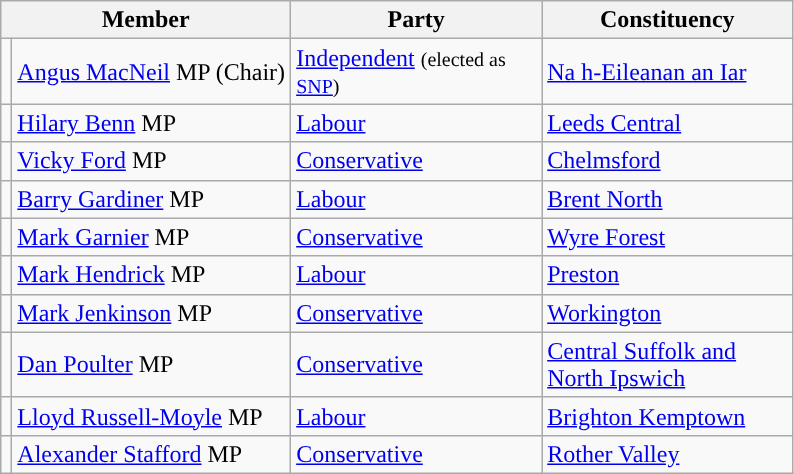<table class="wikitable">
<tr>
<th colspan="2" width="160px" valign="top">Member</th>
<th width="160px" valign="top">Party</th>
<th width="160px" valign="top">Constituency</th>
</tr>
<tr>
<td style="color:inherit;background:"></td>
<td><a href='#'>Angus MacNeil</a> MP (Chair)</td>
<td><a href='#'>Independent</a> <small>(elected as <a href='#'>SNP</a>)</small></td>
<td><a href='#'>Na h-Eileanan an Iar</a></td>
</tr>
<tr>
<td style="color:inherit;background:"></td>
<td><a href='#'>Hilary Benn</a> MP</td>
<td><a href='#'>Labour</a></td>
<td><a href='#'>Leeds Central</a></td>
</tr>
<tr>
<td style="color:inherit;background:"></td>
<td><a href='#'>Vicky Ford</a> MP</td>
<td><a href='#'>Conservative</a></td>
<td><a href='#'>Chelmsford</a></td>
</tr>
<tr>
<td style="color:inherit;background:"></td>
<td><a href='#'>Barry Gardiner</a> MP</td>
<td><a href='#'>Labour</a></td>
<td><a href='#'>Brent North</a></td>
</tr>
<tr>
<td style="color:inherit;background:"></td>
<td><a href='#'>Mark Garnier</a> MP</td>
<td><a href='#'>Conservative</a></td>
<td><a href='#'>Wyre Forest</a></td>
</tr>
<tr>
<td style="color:inherit;background:"></td>
<td><a href='#'>Mark Hendrick</a> MP</td>
<td><a href='#'>Labour</a></td>
<td><a href='#'>Preston</a></td>
</tr>
<tr>
<td style="color:inherit;background:"></td>
<td><a href='#'>Mark Jenkinson</a> MP</td>
<td><a href='#'>Conservative</a></td>
<td><a href='#'>Workington</a></td>
</tr>
<tr>
<td style="color:inherit;background:"></td>
<td><a href='#'>Dan Poulter</a> MP</td>
<td><a href='#'>Conservative</a></td>
<td><a href='#'>Central Suffolk and North Ipswich</a></td>
</tr>
<tr>
<td style="color:inherit;background:"></td>
<td><a href='#'>Lloyd Russell-Moyle</a> MP</td>
<td><a href='#'>Labour</a></td>
<td><a href='#'>Brighton Kemptown</a></td>
</tr>
<tr>
<td style="color:inherit;background:"></td>
<td><a href='#'>Alexander Stafford</a> MP</td>
<td><a href='#'>Conservative</a></td>
<td><a href='#'>Rother Valley</a></td>
</tr>
</table>
